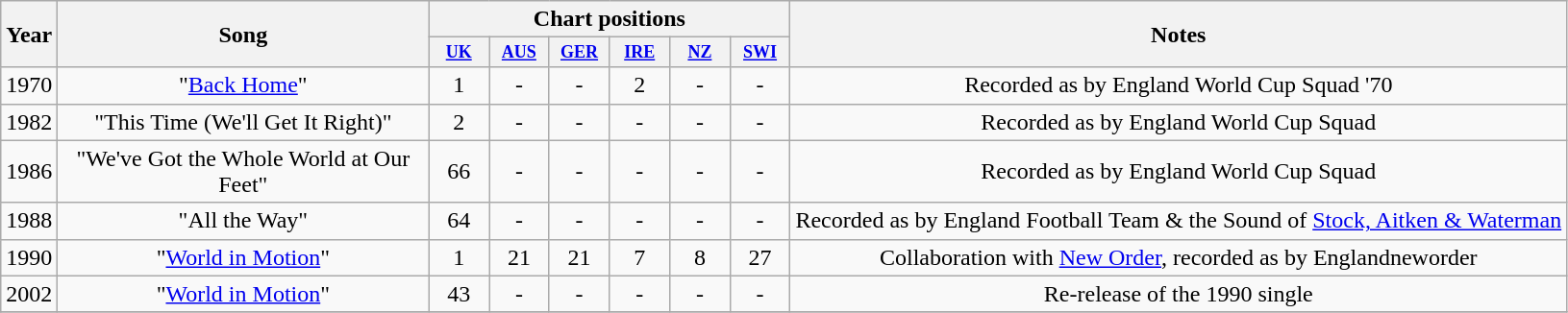<table class="wikitable" style=text-align:center;>
<tr>
<th rowspan="2">Year</th>
<th rowspan="2" width="250">Song</th>
<th colspan="6">Chart positions</th>
<th rowspan="2">Notes</th>
</tr>
<tr>
<th style="width:3em;font-size:75%;"><a href='#'>UK</a></th>
<th style="width:3em;font-size:75%;"><a href='#'>AUS</a></th>
<th style="width:3em;font-size:75%;"><a href='#'>GER</a></th>
<th style="width:3em;font-size:75%;"><a href='#'>IRE</a></th>
<th style="width:3em;font-size:75%;"><a href='#'>NZ</a></th>
<th style="width:3em;font-size:75%;"><a href='#'>SWI</a></th>
</tr>
<tr>
<td>1970</td>
<td>"<a href='#'>Back Home</a>"</td>
<td>1</td>
<td>-</td>
<td>-</td>
<td>2</td>
<td>-</td>
<td>-</td>
<td>Recorded as by England World Cup Squad '70</td>
</tr>
<tr>
<td>1982</td>
<td>"This Time (We'll Get It Right)"</td>
<td>2</td>
<td>-</td>
<td>-</td>
<td>-</td>
<td>-</td>
<td>-</td>
<td>Recorded as by England World Cup Squad</td>
</tr>
<tr>
<td>1986</td>
<td>"We've Got the Whole World at Our Feet"</td>
<td>66</td>
<td>-</td>
<td>-</td>
<td>-</td>
<td>-</td>
<td>-</td>
<td>Recorded as by England World Cup Squad</td>
</tr>
<tr>
<td>1988</td>
<td>"All the Way"</td>
<td>64</td>
<td>-</td>
<td>-</td>
<td>-</td>
<td>-</td>
<td>-</td>
<td>Recorded as by England Football Team & the Sound of <a href='#'>Stock, Aitken & Waterman</a></td>
</tr>
<tr>
<td>1990</td>
<td>"<a href='#'>World in Motion</a>"</td>
<td>1</td>
<td>21</td>
<td>21</td>
<td>7</td>
<td>8</td>
<td>27</td>
<td>Collaboration with <a href='#'>New Order</a>, recorded as by Englandneworder</td>
</tr>
<tr>
<td>2002</td>
<td>"<a href='#'>World in Motion</a>"</td>
<td>43</td>
<td>-</td>
<td>-</td>
<td>-</td>
<td>-</td>
<td>-</td>
<td>Re-release of the 1990 single</td>
</tr>
<tr>
</tr>
</table>
